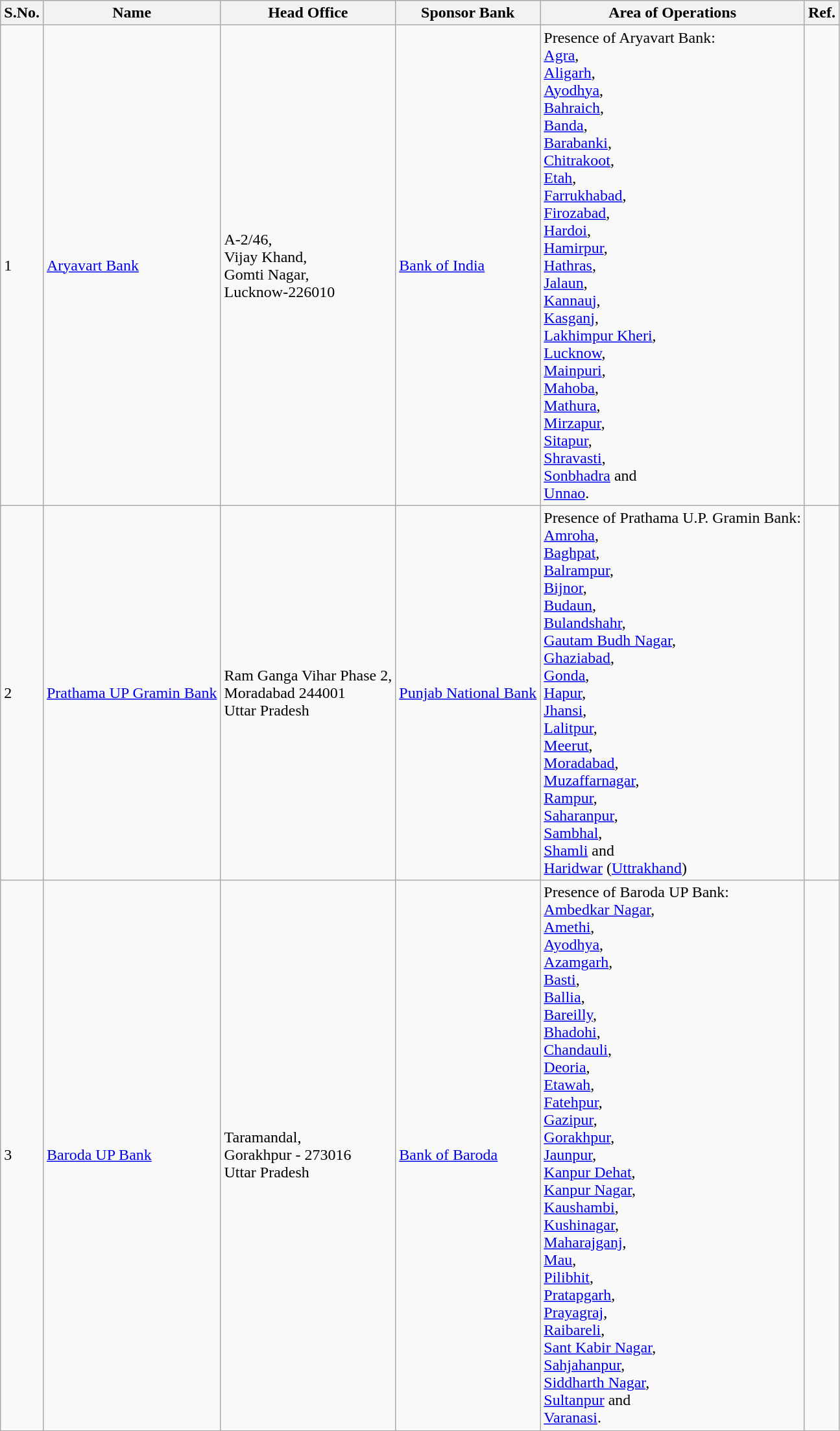<table class="wikitable">
<tr>
<th>S.No.</th>
<th>Name</th>
<th>Head Office</th>
<th>Sponsor Bank</th>
<th>Area of Operations</th>
<th>Ref.</th>
</tr>
<tr>
<td>1</td>
<td><a href='#'>Aryavart Bank</a></td>
<td>A-2/46,<br> Vijay Khand,<br> Gomti Nagar,<br> Lucknow-226010</td>
<td><a href='#'>Bank of India</a></td>
<td>Presence of Aryavart Bank:<br><a href='#'>Agra</a>,<br><a href='#'>Aligarh</a>,<br><a href='#'>Ayodhya</a>,<br><a href='#'>Bahraich</a>,<br><a href='#'>Banda</a>,<br><a href='#'>Barabanki</a>,<br><a href='#'>Chitrakoot</a>,<br><a href='#'>Etah</a>,<br><a href='#'>Farrukhabad</a>,<br><a href='#'>Firozabad</a>,<br><a href='#'>Hardoi</a>,<br><a href='#'>Hamirpur</a>,<br><a href='#'>Hathras</a>,<br><a href='#'>Jalaun</a>,<br><a href='#'>Kannauj</a>,<br><a href='#'>Kasganj</a>,<br><a href='#'>Lakhimpur Kheri</a>,<br><a href='#'>Lucknow</a>,<br><a href='#'>Mainpuri</a>,<br><a href='#'>Mahoba</a>,<br><a href='#'>Mathura</a>,<br><a href='#'>Mirzapur</a>,<br><a href='#'>Sitapur</a>,<br><a href='#'>Shravasti</a>,<br><a href='#'>Sonbhadra</a> and<br><a href='#'>Unnao</a>.</td>
<td></td>
</tr>
<tr>
<td>2</td>
<td><a href='#'>Prathama UP Gramin Bank</a></td>
<td>Ram Ganga Vihar Phase 2,<br> Moradabad 244001<br> Uttar Pradesh</td>
<td><a href='#'>Punjab National Bank</a></td>
<td>Presence of  Prathama U.P. Gramin Bank:<br><a href='#'>Amroha</a>,<br><a href='#'>Baghpat</a>,<br><a href='#'>Balrampur</a>,<br><a href='#'>Bijnor</a>,<br><a href='#'>Budaun</a>,<br><a href='#'>Bulandshahr</a>,<br><a href='#'>Gautam Budh Nagar</a>,<br><a href='#'>Ghaziabad</a>,<br><a href='#'>Gonda</a>,<br><a href='#'>Hapur</a>,<br><a href='#'>Jhansi</a>,<br><a href='#'>Lalitpur</a>,<br><a href='#'>Meerut</a>,<br><a href='#'>Moradabad</a>,<br><a href='#'>Muzaffarnagar</a>,<br><a href='#'>Rampur</a>,<br><a href='#'>Saharanpur</a>,<br><a href='#'>Sambhal</a>,<br><a href='#'>Shamli</a> and<br><a href='#'>Haridwar</a> (<a href='#'>Uttrakhand</a>)</td>
<td></td>
</tr>
<tr>
<td>3</td>
<td><a href='#'>Baroda UP Bank</a></td>
<td>Taramandal,<br> Gorakhpur - 273016<br> Uttar Pradesh</td>
<td><a href='#'>Bank of Baroda</a></td>
<td>Presence of Baroda UP Bank:<br><a href='#'>Ambedkar Nagar</a>,<br><a href='#'>Amethi</a>,<br><a href='#'>Ayodhya</a>,<br><a href='#'>Azamgarh</a>,<br><a href='#'>Basti</a>,<br><a href='#'>Ballia</a>,<br><a href='#'>Bareilly</a>,<br><a href='#'>Bhadohi</a>,<br><a href='#'>Chandauli</a>,<br><a href='#'>Deoria</a>,<br><a href='#'>Etawah</a>,<br><a href='#'>Fatehpur</a>,<br><a href='#'>Gazipur</a>,<br><a href='#'>Gorakhpur</a>,<br><a href='#'>Jaunpur</a>,<br><a href='#'>Kanpur Dehat</a>,<br><a href='#'>Kanpur Nagar</a>,<br><a href='#'>Kaushambi</a>,<br><a href='#'>Kushinagar</a>,<br><a href='#'>Maharajganj</a>,<br><a href='#'>Mau</a>,<br><a href='#'>Pilibhit</a>,<br><a href='#'>Pratapgarh</a>,<br><a href='#'>Prayagraj</a>,<br><a href='#'>Raibareli</a>,<br><a href='#'>Sant Kabir Nagar</a>,<br><a href='#'>Sahjahanpur</a>,<br><a href='#'>Siddharth Nagar</a>,<br><a href='#'>Sultanpur</a> and<br><a href='#'>Varanasi</a>.</td>
<td></td>
</tr>
</table>
